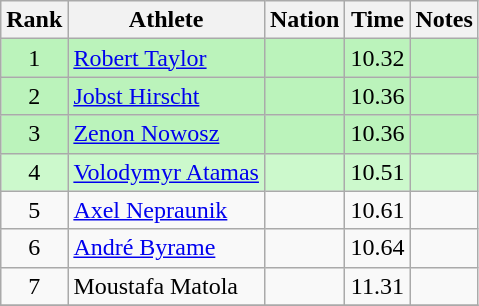<table class="wikitable sortable" style="text-align:center">
<tr>
<th>Rank</th>
<th>Athlete</th>
<th>Nation</th>
<th>Time</th>
<th>Notes</th>
</tr>
<tr bgcolor=bbf3bb>
<td>1</td>
<td align=left><a href='#'>Robert Taylor</a></td>
<td align=left></td>
<td>10.32</td>
<td></td>
</tr>
<tr bgcolor=bbf3bb>
<td>2</td>
<td align=left><a href='#'>Jobst Hirscht</a></td>
<td align=left></td>
<td>10.36</td>
<td></td>
</tr>
<tr bgcolor=bbf3bb>
<td>3</td>
<td align=left><a href='#'>Zenon Nowosz</a></td>
<td align=left></td>
<td>10.36</td>
<td></td>
</tr>
<tr bgcolor=ccf9cc>
<td>4</td>
<td align=left><a href='#'>Volodymyr Atamas</a></td>
<td align=left></td>
<td>10.51</td>
<td></td>
</tr>
<tr>
<td>5</td>
<td align=left><a href='#'>Axel Nepraunik</a></td>
<td align=left></td>
<td>10.61</td>
<td></td>
</tr>
<tr>
<td>6</td>
<td align=left><a href='#'>André Byrame</a></td>
<td align=left></td>
<td>10.64</td>
<td></td>
</tr>
<tr>
<td>7</td>
<td align=left>Moustafa Matola</td>
<td align=left></td>
<td>11.31</td>
<td></td>
</tr>
<tr>
</tr>
</table>
